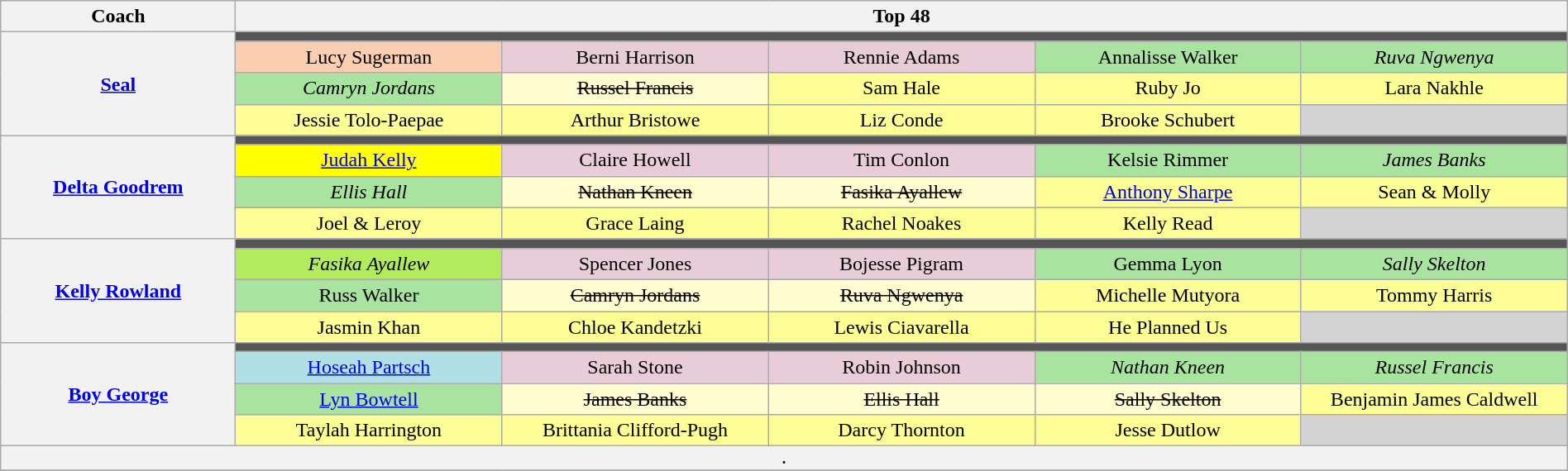<table class="wikitable" style="text-align:center; width:100%;">
<tr>
<th style="width:15%;">Coach</th>
<th style="width:85%;" colspan="5">Top 48</th>
</tr>
<tr>
<th rowspan="4"><a href='#'>Seal</a></th>
<td colspan="5" style="background:#555;"></td>
</tr>
<tr>
<td style="width:17%;" bgcolor="#FBCEB1">Lucy Sugerman</td>
<td style="width:17%;" bgcolor="#E8CCD7">Berni Harrison</td>
<td style="width:17%;" bgcolor="#E8CCD7">Rennie Adams</td>
<td style="width:17%;" bgcolor="#A8E4A0">Annalisse Walker</td>
<td style="width:17%;" bgcolor="#A8E4A0"><em>Ruva Ngwenya</em></td>
</tr>
<tr>
<td bgcolor="#A8E4A0"><em>Camryn Jordans</em></td>
<td bgcolor="#FFFDD0"><s>Russel Francis</s></td>
<td bgcolor="#FDFD96">Sam Hale</td>
<td bgcolor="#FDFD96">Ruby Jo</td>
<td bgcolor="#FDFD96">Lara Nakhle</td>
</tr>
<tr>
<td bgcolor="#FDFD96">Jessie Tolo-Paepae</td>
<td bgcolor="#FDFD96">Arthur Bristowe</td>
<td bgcolor="#FDFD96">Liz Conde</td>
<td bgcolor="#FDFD96">Brooke Schubert</td>
<td bgcolor="lightgray"></td>
</tr>
<tr>
<th rowspan="4"><a href='#'>Delta Goodrem</a></th>
<td colspan="5" style="background:#555;"></td>
</tr>
<tr>
<td style="width:17%;" bgcolor=yellow><a href='#'>Judah Kelly</a></td>
<td bgcolor="#E8CCD7">Claire Howell</td>
<td bgcolor="#E8CCD7">Tim Conlon</td>
<td bgcolor="#A8E4A0">Kelsie Rimmer</td>
<td bgcolor="#A8E4A0"><em>James Banks</em></td>
</tr>
<tr>
<td bgcolor="#A8E4A0"><em>Ellis Hall</em></td>
<td bgcolor="#FFFDD0"><s>Nathan Kneen</s></td>
<td bgcolor="#FFFDD0"><s>Fasika Ayallew</s></td>
<td bgcolor="#FDFD96"><a href='#'>Anthony Sharpe</a></td>
<td bgcolor="#FDFD96">Sean & Molly</td>
</tr>
<tr>
<td bgcolor="#FDFD96">Joel & Leroy</td>
<td bgcolor="#FDFD96">Grace Laing</td>
<td bgcolor="#FDFD96">Rachel Noakes</td>
<td bgcolor="#FDFD96">Kelly Read</td>
<td bgcolor="lightgray"></td>
</tr>
<tr>
<th rowspan="4"><a href='#'>Kelly Rowland</a></th>
<td colspan="5" style="background:#555;"></td>
</tr>
<tr>
<td style="width:17%;" bgcolor="#B2EC5D"><em>Fasika Ayallew</em></td>
<td bgcolor="#E8CCD7">Spencer Jones</td>
<td bgcolor="#E8CCD7">Bojesse Pigram</td>
<td bgcolor="#A8E4A0">Gemma Lyon</td>
<td bgcolor="#A8E4A0"><em>Sally Skelton</em></td>
</tr>
<tr>
<td bgcolor="#A8E4A0">Russ Walker</td>
<td bgcolor="#FFFDD0"><s>Camryn Jordans</s></td>
<td bgcolor="#FFFDD0"><s>Ruva Ngwenya</s></td>
<td bgcolor="#FDFD96">Michelle Mutyora</td>
<td bgcolor="#FDFD96">Tommy Harris</td>
</tr>
<tr>
<td bgcolor="#FDFD96">Jasmin Khan</td>
<td bgcolor="#FDFD96">Chloe Kandetzki</td>
<td bgcolor="#FDFD96">Lewis Ciavarella</td>
<td bgcolor="#FDFD96">He Planned Us</td>
<td bgcolor="lightgray"></td>
</tr>
<tr>
<th rowspan="4"><a href='#'>Boy George</a></th>
<td colspan="5" style="background:#555;"></td>
</tr>
<tr #B0E0E6>
<td style="width:17%;" bgcolor="#B0E0E6"><a href='#'>Hoseah Partsch</a></td>
<td bgcolor="#E8CCD7">Sarah Stone</td>
<td bgcolor="#E8CCD7">Robin Johnson</td>
<td bgcolor="#A8E4A0"><em>Nathan Kneen</em></td>
<td bgcolor="#A8E4A0"><em>Russel Francis</em></td>
</tr>
<tr>
<td bgcolor="#A8E4A0"><a href='#'>Lyn Bowtell</a></td>
<td bgcolor="#FFFDD0"><s>James Banks</s></td>
<td bgcolor="#FFFDD0"><s>Ellis Hall</s></td>
<td bgcolor="#FFFDD0"><s>Sally Skelton</s></td>
<td bgcolor="#FDFD96">Benjamin James Caldwell</td>
</tr>
<tr>
<td bgcolor="#FDFD96">Taylah Harrington</td>
<td bgcolor="#FDFD96">Brittania Clifford-Pugh</td>
<td bgcolor="#FDFD96">Darcy Thornton</td>
<td bgcolor="#FDFD96">Jesse Dutlow</td>
<td bgcolor="lightgray"></td>
</tr>
<tr>
<th style="font-size:90%; line-height:12px;" colspan="8"><small>.</small></th>
</tr>
<tr>
</tr>
</table>
